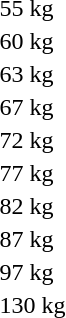<table>
<tr>
<td rowspan=2>55 kg</td>
<td rowspan=2></td>
<td rowspan=2></td>
<td></td>
</tr>
<tr>
<td></td>
</tr>
<tr>
<td rowspan=2>60 kg</td>
<td rowspan=2></td>
<td rowspan=2></td>
<td></td>
</tr>
<tr>
<td></td>
</tr>
<tr>
<td rowspan=2>63 kg</td>
<td rowspan=2></td>
<td rowspan=2></td>
<td></td>
</tr>
<tr>
<td></td>
</tr>
<tr>
<td rowspan=2>67 kg</td>
<td rowspan=2></td>
<td rowspan=2></td>
<td></td>
</tr>
<tr>
<td></td>
</tr>
<tr>
<td rowspan=2>72 kg</td>
<td rowspan=2></td>
<td rowspan=2></td>
<td></td>
</tr>
<tr>
<td></td>
</tr>
<tr>
<td rowspan=2>77 kg</td>
<td rowspan=2></td>
<td rowspan=2></td>
<td></td>
</tr>
<tr>
<td></td>
</tr>
<tr>
<td rowspan=2>82 kg</td>
<td rowspan=2></td>
<td rowspan=2></td>
<td></td>
</tr>
<tr>
<td></td>
</tr>
<tr>
<td rowspan=2>87 kg</td>
<td rowspan=2></td>
<td rowspan=2></td>
<td></td>
</tr>
<tr>
<td></td>
</tr>
<tr>
<td rowspan=2>97 kg</td>
<td rowspan=2></td>
<td rowspan=2></td>
<td></td>
</tr>
<tr>
<td></td>
</tr>
<tr>
<td rowspan=2>130 kg</td>
<td rowspan=2></td>
<td rowspan=2></td>
<td></td>
</tr>
<tr>
<td></td>
</tr>
<tr>
</tr>
</table>
